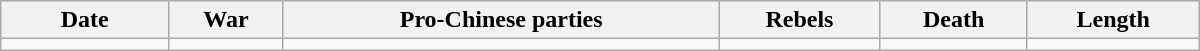<table class="wikitable" width="800">
<tr valign="top">
<th scope="row" width="14%">Date</th>
<th>War</th>
<th>Pro-Chinese parties</th>
<th>Rebels</th>
<th>Death</th>
<th>Length</th>
</tr>
<tr valign="top">
<td></td>
<td></td>
<td></td>
<td></td>
<td></td>
<td></td>
</tr>
</table>
